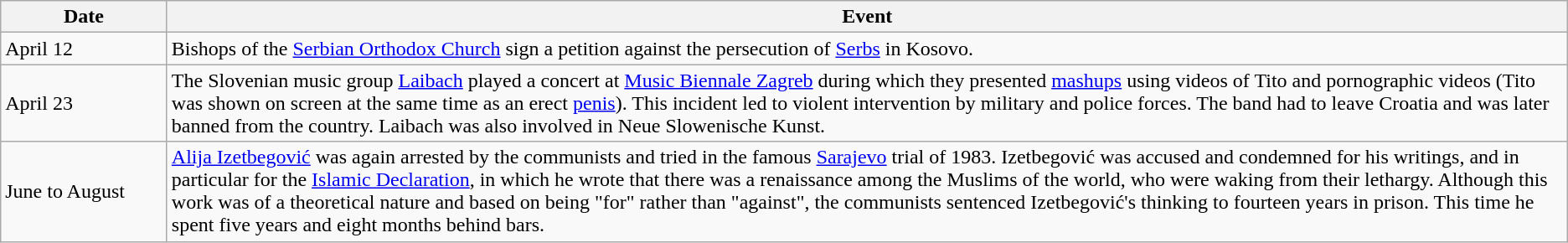<table class="wikitable">
<tr>
<th width="125">Date</th>
<th>Event</th>
</tr>
<tr>
<td>April 12</td>
<td>Bishops of the <a href='#'>Serbian Orthodox Church</a> sign a petition against the persecution of <a href='#'>Serbs</a> in Kosovo.</td>
</tr>
<tr>
<td>April 23</td>
<td>The Slovenian music group <a href='#'>Laibach</a> played a concert at <a href='#'>Music Biennale Zagreb</a> during which they presented <a href='#'>mashups</a> using videos of Tito and pornographic videos (Tito was shown on screen at the same time as an erect <a href='#'>penis</a>). This incident led to violent intervention by military and police forces. The band had to leave Croatia and was later banned from the country. Laibach was also involved in Neue Slowenische Kunst.</td>
</tr>
<tr>
<td>June to August</td>
<td><a href='#'>Alija Izetbegović</a> was again arrested by the communists and tried in the famous <a href='#'>Sarajevo</a> trial of 1983. Izetbegović was accused and condemned for his writings, and in particular for the <a href='#'>Islamic Declaration</a>, in which he wrote that there was a renaissance among the Muslims of the world, who were waking from their lethargy. Although this work was of a theoretical nature and based on being "for" rather than "against", the communists sentenced Izetbegović's thinking to fourteen years in prison. This time he spent five years and eight months behind bars.</td>
</tr>
</table>
